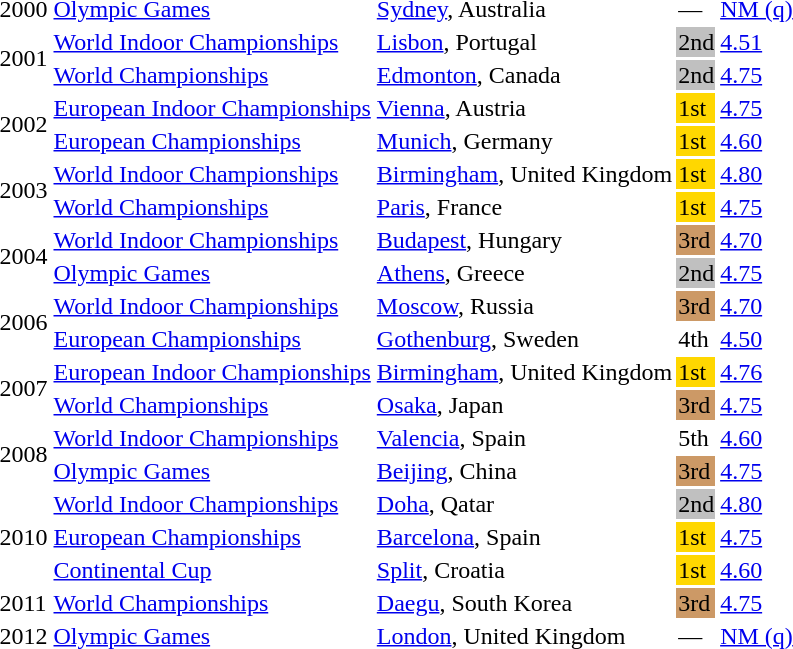<table>
<tr>
<td>2000</td>
<td><a href='#'>Olympic Games</a></td>
<td><a href='#'>Sydney</a>, Australia</td>
<td>—</td>
<td><a href='#'>NM (q)</a></td>
</tr>
<tr>
<td rowspan=2>2001</td>
<td><a href='#'>World Indoor Championships</a></td>
<td><a href='#'>Lisbon</a>, Portugal</td>
<td bgcolor="silver">2nd</td>
<td><a href='#'>4.51</a></td>
</tr>
<tr>
<td><a href='#'>World Championships</a></td>
<td><a href='#'>Edmonton</a>, Canada</td>
<td bgcolor="silver">2nd</td>
<td><a href='#'>4.75</a></td>
</tr>
<tr>
<td rowspan=2>2002</td>
<td><a href='#'>European Indoor Championships</a></td>
<td><a href='#'>Vienna</a>, Austria</td>
<td bgcolor="gold">1st</td>
<td><a href='#'>4.75</a></td>
</tr>
<tr>
<td><a href='#'>European Championships</a></td>
<td><a href='#'>Munich</a>, Germany</td>
<td bgcolor="gold">1st</td>
<td><a href='#'>4.60</a></td>
</tr>
<tr>
<td rowspan=2>2003</td>
<td><a href='#'>World Indoor Championships</a></td>
<td><a href='#'>Birmingham</a>, United Kingdom</td>
<td bgcolor="gold">1st</td>
<td><a href='#'>4.80</a></td>
</tr>
<tr>
<td><a href='#'>World Championships</a></td>
<td><a href='#'>Paris</a>, France</td>
<td bgcolor="gold">1st</td>
<td><a href='#'>4.75</a></td>
</tr>
<tr>
<td rowspan=2>2004</td>
<td><a href='#'>World Indoor Championships</a></td>
<td><a href='#'>Budapest</a>, Hungary</td>
<td bgcolor="cc9966">3rd</td>
<td><a href='#'>4.70</a></td>
</tr>
<tr>
<td><a href='#'>Olympic Games</a></td>
<td><a href='#'>Athens</a>, Greece</td>
<td bgcolor="silver">2nd</td>
<td><a href='#'>4.75</a></td>
</tr>
<tr>
<td rowspan=2>2006</td>
<td><a href='#'>World Indoor Championships</a></td>
<td><a href='#'>Moscow</a>, Russia</td>
<td bgcolor="cc9966">3rd</td>
<td><a href='#'>4.70</a></td>
</tr>
<tr>
<td><a href='#'>European Championships</a></td>
<td><a href='#'>Gothenburg</a>, Sweden</td>
<td>4th</td>
<td><a href='#'>4.50</a></td>
</tr>
<tr>
<td rowspan=2>2007</td>
<td><a href='#'>European Indoor Championships</a></td>
<td><a href='#'>Birmingham</a>, United Kingdom</td>
<td bgcolor="gold">1st</td>
<td><a href='#'>4.76</a></td>
</tr>
<tr>
<td><a href='#'>World Championships</a></td>
<td><a href='#'>Osaka</a>, Japan</td>
<td bgcolor="cc9966">3rd</td>
<td><a href='#'>4.75</a></td>
</tr>
<tr>
<td rowspan=2>2008</td>
<td><a href='#'>World Indoor Championships</a></td>
<td><a href='#'>Valencia</a>, Spain</td>
<td>5th</td>
<td><a href='#'>4.60</a></td>
</tr>
<tr>
<td><a href='#'>Olympic Games</a></td>
<td><a href='#'>Beijing</a>, China</td>
<td bgcolor="cc9966">3rd</td>
<td><a href='#'>4.75</a></td>
</tr>
<tr>
<td rowspan=3>2010</td>
<td><a href='#'>World Indoor Championships</a></td>
<td><a href='#'>Doha</a>, Qatar</td>
<td bgcolor="silver">2nd</td>
<td><a href='#'>4.80</a></td>
</tr>
<tr>
<td><a href='#'>European Championships</a></td>
<td><a href='#'>Barcelona</a>, Spain</td>
<td bgcolor="gold">1st</td>
<td><a href='#'>4.75</a></td>
</tr>
<tr>
<td><a href='#'>Continental Cup</a></td>
<td><a href='#'>Split</a>, Croatia</td>
<td bgcolor="gold">1st</td>
<td><a href='#'>4.60</a></td>
</tr>
<tr>
<td>2011</td>
<td><a href='#'>World Championships</a></td>
<td><a href='#'>Daegu</a>, South Korea</td>
<td bgcolor="cc9966">3rd</td>
<td><a href='#'>4.75</a></td>
</tr>
<tr>
<td>2012</td>
<td><a href='#'>Olympic Games</a></td>
<td><a href='#'>London</a>, United Kingdom</td>
<td>—</td>
<td><a href='#'>NM (q)</a></td>
</tr>
</table>
